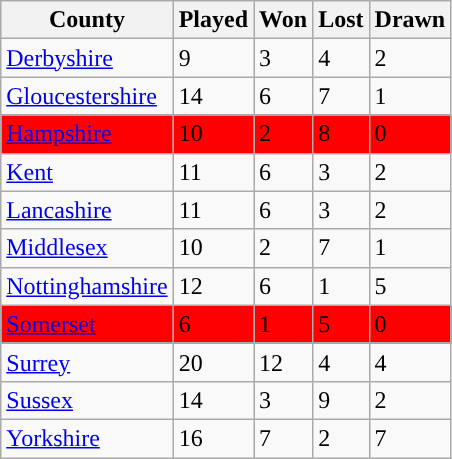<table class="wikitable sortable">
<tr>
<th>County</th>
<th>Played</th>
<th>Won</th>
<th>Lost</th>
<th>Drawn</th>
</tr>
<tr>
<td><a href='#'>Derbyshire</a></td>
<td>9</td>
<td>3</td>
<td>4</td>
<td>2</td>
</tr>
<tr>
<td><a href='#'>Gloucestershire</a></td>
<td>14</td>
<td>6</td>
<td>7</td>
<td>1</td>
</tr>
<tr style="background:red">
<td><a href='#'>Hampshire</a></td>
<td>10</td>
<td>2</td>
<td>8</td>
<td>0</td>
</tr>
<tr>
<td><a href='#'>Kent</a></td>
<td>11</td>
<td>6</td>
<td>3</td>
<td>2</td>
</tr>
<tr>
<td><a href='#'>Lancashire</a></td>
<td>11</td>
<td>6</td>
<td>3</td>
<td>2</td>
</tr>
<tr>
<td><a href='#'>Middlesex</a></td>
<td>10</td>
<td>2</td>
<td>7</td>
<td>1</td>
</tr>
<tr>
<td><a href='#'>Nottinghamshire</a></td>
<td>12</td>
<td>6</td>
<td>1</td>
<td>5</td>
</tr>
<tr style="background:red">
<td><a href='#'>Somerset</a></td>
<td>6</td>
<td>1</td>
<td>5</td>
<td>0</td>
</tr>
<tr>
<td><a href='#'>Surrey</a></td>
<td>20</td>
<td>12</td>
<td>4</td>
<td>4</td>
</tr>
<tr>
<td><a href='#'>Sussex</a></td>
<td>14</td>
<td>3</td>
<td>9</td>
<td>2</td>
</tr>
<tr>
<td><a href='#'>Yorkshire</a></td>
<td>16</td>
<td>7</td>
<td>2</td>
<td>7</td>
</tr>
</table>
